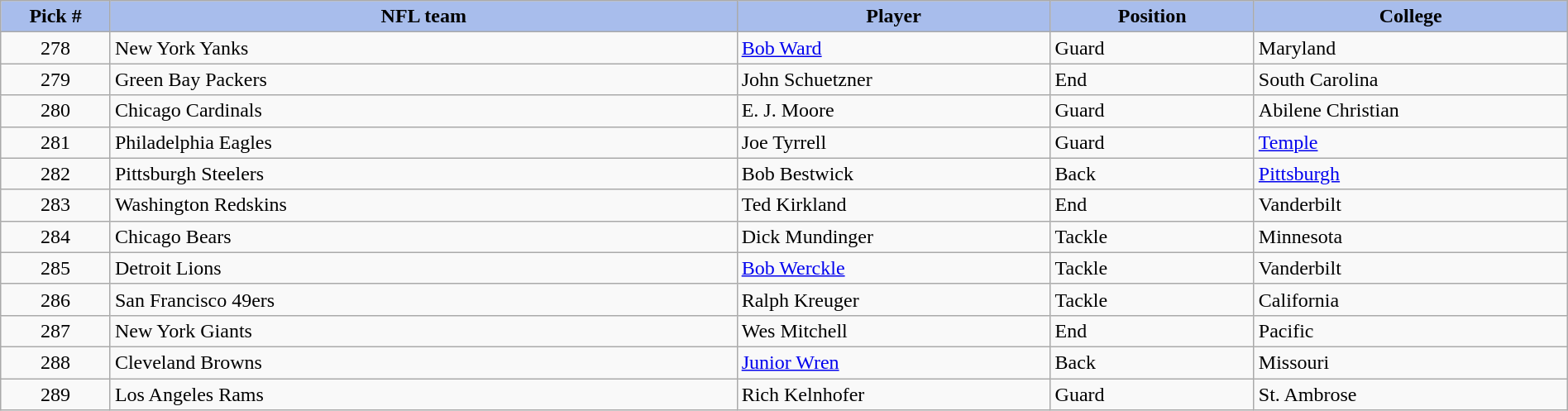<table class="wikitable sortable sortable" style="width: 100%">
<tr>
<th style="background:#A8BDEC;" width=7%>Pick #</th>
<th width=40% style="background:#A8BDEC;">NFL team</th>
<th width=20% style="background:#A8BDEC;">Player</th>
<th width=13% style="background:#A8BDEC;">Position</th>
<th style="background:#A8BDEC;">College</th>
</tr>
<tr>
<td align=center>278</td>
<td>New York Yanks</td>
<td><a href='#'>Bob Ward</a></td>
<td>Guard</td>
<td>Maryland</td>
</tr>
<tr>
<td align=center>279</td>
<td>Green Bay Packers</td>
<td>John Schuetzner</td>
<td>End</td>
<td>South Carolina</td>
</tr>
<tr>
<td align=center>280</td>
<td>Chicago Cardinals</td>
<td>E. J. Moore</td>
<td>Guard</td>
<td>Abilene Christian</td>
</tr>
<tr>
<td align=center>281</td>
<td>Philadelphia Eagles</td>
<td>Joe Tyrrell</td>
<td>Guard</td>
<td><a href='#'>Temple</a></td>
</tr>
<tr>
<td align=center>282</td>
<td>Pittsburgh Steelers</td>
<td>Bob Bestwick</td>
<td>Back</td>
<td><a href='#'>Pittsburgh</a></td>
</tr>
<tr>
<td align=center>283</td>
<td>Washington Redskins</td>
<td>Ted Kirkland</td>
<td>End</td>
<td>Vanderbilt</td>
</tr>
<tr>
<td align=center>284</td>
<td>Chicago Bears</td>
<td>Dick Mundinger</td>
<td>Tackle</td>
<td>Minnesota</td>
</tr>
<tr>
<td align=center>285</td>
<td>Detroit Lions</td>
<td><a href='#'>Bob Werckle</a></td>
<td>Tackle</td>
<td>Vanderbilt</td>
</tr>
<tr>
<td align=center>286</td>
<td>San Francisco 49ers</td>
<td>Ralph Kreuger</td>
<td>Tackle</td>
<td>California</td>
</tr>
<tr>
<td align=center>287</td>
<td>New York Giants</td>
<td>Wes Mitchell</td>
<td>End</td>
<td>Pacific</td>
</tr>
<tr>
<td align=center>288</td>
<td>Cleveland Browns</td>
<td><a href='#'>Junior Wren</a></td>
<td>Back</td>
<td>Missouri</td>
</tr>
<tr>
<td align=center>289</td>
<td>Los Angeles Rams</td>
<td>Rich Kelnhofer</td>
<td>Guard</td>
<td>St. Ambrose</td>
</tr>
</table>
